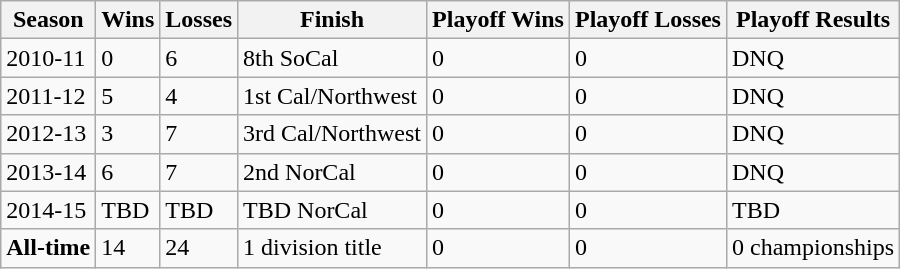<table class="wikitable">
<tr>
<th>Season</th>
<th>Wins</th>
<th>Losses</th>
<th>Finish</th>
<th>Playoff Wins</th>
<th>Playoff Losses</th>
<th>Playoff Results</th>
</tr>
<tr>
<td>2010-11</td>
<td>0</td>
<td>6</td>
<td>8th SoCal</td>
<td>0</td>
<td>0</td>
<td>DNQ</td>
</tr>
<tr>
<td>2011-12</td>
<td>5</td>
<td>4</td>
<td>1st Cal/Northwest</td>
<td>0</td>
<td>0</td>
<td>DNQ</td>
</tr>
<tr>
<td>2012-13</td>
<td>3</td>
<td>7</td>
<td>3rd Cal/Northwest</td>
<td>0</td>
<td>0</td>
<td>DNQ</td>
</tr>
<tr>
<td>2013-14</td>
<td>6</td>
<td>7</td>
<td>2nd NorCal</td>
<td>0</td>
<td>0</td>
<td>DNQ</td>
</tr>
<tr>
<td>2014-15</td>
<td>TBD</td>
<td>TBD</td>
<td>TBD NorCal</td>
<td>0</td>
<td>0</td>
<td>TBD</td>
</tr>
<tr>
<td><strong>All-time</strong></td>
<td>14</td>
<td>24</td>
<td>1 division title</td>
<td>0</td>
<td>0</td>
<td>0 championships</td>
</tr>
</table>
